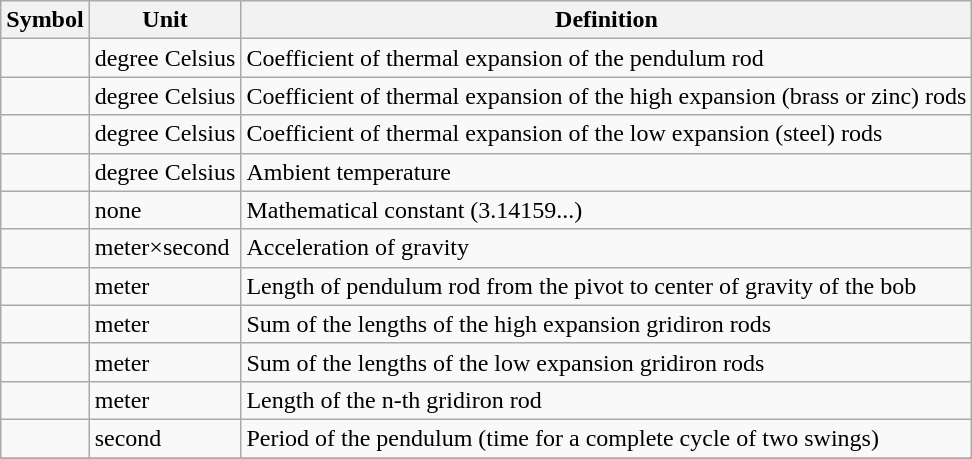<table class="wikitable">
<tr>
<th>Symbol</th>
<th>Unit</th>
<th>Definition</th>
</tr>
<tr>
<td></td>
<td>degree Celsius</td>
<td>Coefficient of thermal expansion of the pendulum rod</td>
</tr>
<tr>
<td></td>
<td>degree Celsius</td>
<td>Coefficient of thermal expansion of the high expansion (brass or zinc) rods</td>
</tr>
<tr>
<td></td>
<td>degree Celsius</td>
<td>Coefficient of thermal expansion of the low expansion (steel) rods</td>
</tr>
<tr>
<td></td>
<td>degree Celsius</td>
<td>Ambient temperature</td>
</tr>
<tr>
<td></td>
<td>none</td>
<td>Mathematical constant (3.14159...)</td>
</tr>
<tr>
<td></td>
<td>meter×second</td>
<td>Acceleration of gravity</td>
</tr>
<tr>
<td></td>
<td>meter</td>
<td>Length of pendulum rod from the pivot to center of gravity of the bob</td>
</tr>
<tr>
<td></td>
<td>meter</td>
<td>Sum of the lengths of the high expansion gridiron rods</td>
</tr>
<tr>
<td></td>
<td>meter</td>
<td>Sum of the lengths of the low expansion gridiron rods</td>
</tr>
<tr>
<td></td>
<td>meter</td>
<td>Length of the n-th gridiron rod</td>
</tr>
<tr>
<td></td>
<td>second</td>
<td>Period of the pendulum (time for a complete cycle of two swings)</td>
</tr>
<tr>
</tr>
</table>
